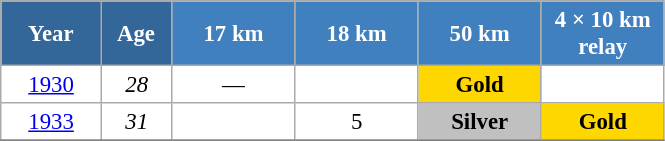<table class="wikitable" style="font-size:95%; text-align:center; border:grey solid 1px; border-collapse:collapse; background:#ffffff;">
<tr>
<th style="background-color:#369; color:white; width:60px;"> Year </th>
<th style="background-color:#369; color:white; width:40px;"> Age </th>
<th style="background-color:#4180be; color:white; width:75px;"> 17 km </th>
<th style="background-color:#4180be; color:white; width:75px;"> 18 km </th>
<th style="background-color:#4180be; color:white; width:75px;"> 50 km </th>
<th style="background-color:#4180be; color:white; width:75px;"> 4 × 10 km <br> relay </th>
</tr>
<tr>
<td><a href='#'>1930</a></td>
<td><em>28</em></td>
<td>—</td>
<td></td>
<td style="background:gold;"><strong>Gold</strong></td>
<td></td>
</tr>
<tr>
<td><a href='#'>1933</a></td>
<td><em>31</em></td>
<td></td>
<td>5</td>
<td style="background:silver;"><strong>Silver</strong></td>
<td style="background:gold;"><strong>Gold</strong></td>
</tr>
<tr>
</tr>
</table>
